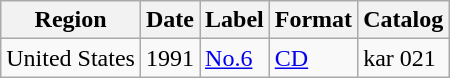<table class="wikitable">
<tr>
<th>Region</th>
<th>Date</th>
<th>Label</th>
<th>Format</th>
<th>Catalog</th>
</tr>
<tr>
<td>United States</td>
<td>1991</td>
<td><a href='#'>No.6</a></td>
<td><a href='#'>CD</a></td>
<td>kar 021</td>
</tr>
</table>
